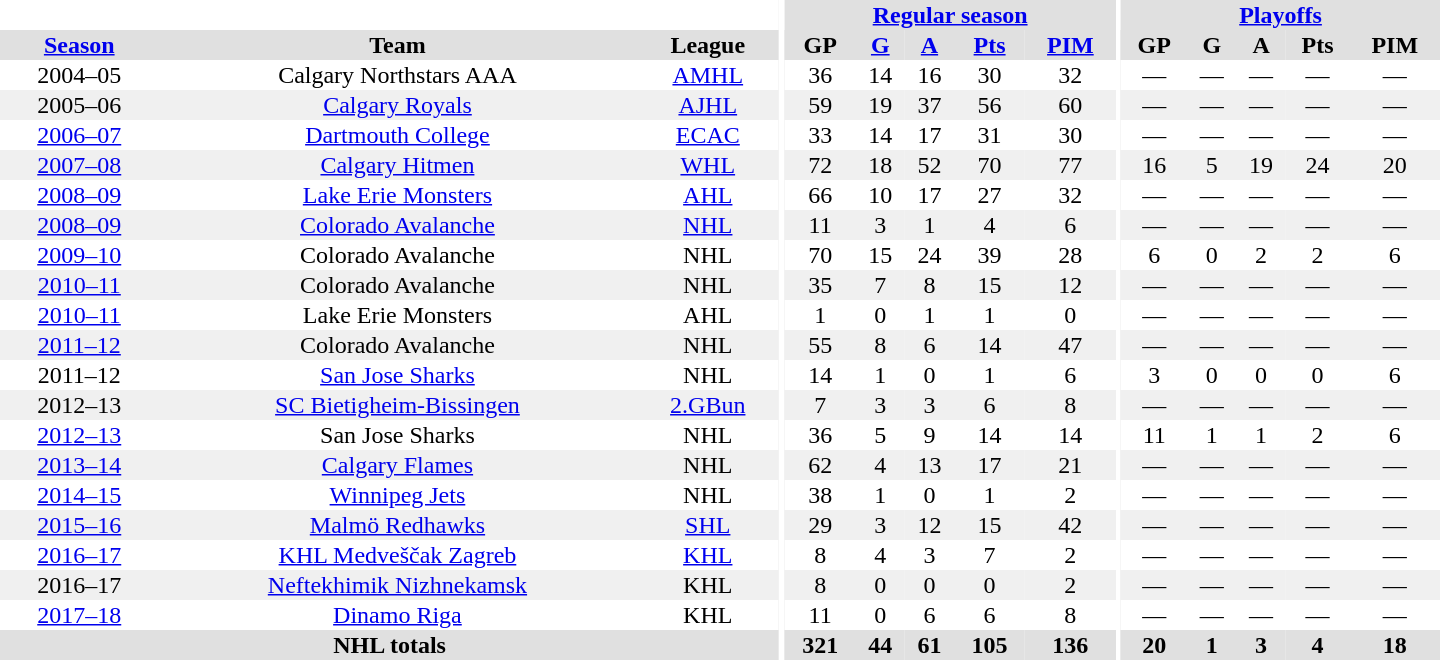<table border="0" cellpadding="1" cellspacing="0" style="text-align:center; width:60em">
<tr bgcolor="#e0e0e0">
<th colspan="3" bgcolor="#ffffff"></th>
<th rowspan="99" bgcolor="#ffffff"></th>
<th colspan="5"><a href='#'>Regular season</a></th>
<th rowspan="99" bgcolor="#ffffff"></th>
<th colspan="5"><a href='#'>Playoffs</a></th>
</tr>
<tr bgcolor="#e0e0e0">
<th><a href='#'>Season</a></th>
<th>Team</th>
<th>League</th>
<th>GP</th>
<th><a href='#'>G</a></th>
<th><a href='#'>A</a></th>
<th><a href='#'>Pts</a></th>
<th><a href='#'>PIM</a></th>
<th>GP</th>
<th>G</th>
<th>A</th>
<th>Pts</th>
<th>PIM</th>
</tr>
<tr>
<td>2004–05</td>
<td>Calgary Northstars AAA</td>
<td><a href='#'>AMHL</a></td>
<td>36</td>
<td>14</td>
<td>16</td>
<td>30</td>
<td>32</td>
<td>—</td>
<td>—</td>
<td>—</td>
<td>—</td>
<td>—</td>
</tr>
<tr bgcolor="#f0f0f0">
<td>2005–06</td>
<td><a href='#'>Calgary Royals</a></td>
<td><a href='#'>AJHL</a></td>
<td>59</td>
<td>19</td>
<td>37</td>
<td>56</td>
<td>60</td>
<td>—</td>
<td>—</td>
<td>—</td>
<td>—</td>
<td>—</td>
</tr>
<tr>
<td><a href='#'>2006–07</a></td>
<td><a href='#'>Dartmouth College</a></td>
<td><a href='#'>ECAC</a></td>
<td>33</td>
<td>14</td>
<td>17</td>
<td>31</td>
<td>30</td>
<td>—</td>
<td>—</td>
<td>—</td>
<td>—</td>
<td>—</td>
</tr>
<tr bgcolor="#f0f0f0">
<td><a href='#'>2007–08</a></td>
<td><a href='#'>Calgary Hitmen</a></td>
<td><a href='#'>WHL</a></td>
<td>72</td>
<td>18</td>
<td>52</td>
<td>70</td>
<td>77</td>
<td>16</td>
<td>5</td>
<td>19</td>
<td>24</td>
<td>20</td>
</tr>
<tr>
<td><a href='#'>2008–09</a></td>
<td><a href='#'>Lake Erie Monsters</a></td>
<td><a href='#'>AHL</a></td>
<td>66</td>
<td>10</td>
<td>17</td>
<td>27</td>
<td>32</td>
<td>—</td>
<td>—</td>
<td>—</td>
<td>—</td>
<td>—</td>
</tr>
<tr bgcolor="#f0f0f0">
<td><a href='#'>2008–09</a></td>
<td><a href='#'>Colorado Avalanche</a></td>
<td><a href='#'>NHL</a></td>
<td>11</td>
<td>3</td>
<td>1</td>
<td>4</td>
<td>6</td>
<td>—</td>
<td>—</td>
<td>—</td>
<td>—</td>
<td>—</td>
</tr>
<tr>
<td><a href='#'>2009–10</a></td>
<td>Colorado Avalanche</td>
<td>NHL</td>
<td>70</td>
<td>15</td>
<td>24</td>
<td>39</td>
<td>28</td>
<td>6</td>
<td>0</td>
<td>2</td>
<td>2</td>
<td>6</td>
</tr>
<tr bgcolor="#f0f0f0">
<td><a href='#'>2010–11</a></td>
<td>Colorado Avalanche</td>
<td>NHL</td>
<td>35</td>
<td>7</td>
<td>8</td>
<td>15</td>
<td>12</td>
<td>—</td>
<td>—</td>
<td>—</td>
<td>—</td>
<td>—</td>
</tr>
<tr>
<td><a href='#'>2010–11</a></td>
<td>Lake Erie Monsters</td>
<td>AHL</td>
<td>1</td>
<td>0</td>
<td>1</td>
<td>1</td>
<td>0</td>
<td>—</td>
<td>—</td>
<td>—</td>
<td>—</td>
<td>—</td>
</tr>
<tr bgcolor="#f0f0f0">
<td><a href='#'>2011–12</a></td>
<td>Colorado Avalanche</td>
<td>NHL</td>
<td>55</td>
<td>8</td>
<td>6</td>
<td>14</td>
<td>47</td>
<td>—</td>
<td>—</td>
<td>—</td>
<td>—</td>
<td>—</td>
</tr>
<tr>
<td>2011–12</td>
<td><a href='#'>San Jose Sharks</a></td>
<td>NHL</td>
<td>14</td>
<td>1</td>
<td>0</td>
<td>1</td>
<td>6</td>
<td>3</td>
<td>0</td>
<td>0</td>
<td>0</td>
<td>6</td>
</tr>
<tr bgcolor="#f0f0f0">
<td>2012–13</td>
<td><a href='#'>SC Bietigheim-Bissingen</a></td>
<td><a href='#'>2.GBun</a></td>
<td>7</td>
<td>3</td>
<td>3</td>
<td>6</td>
<td>8</td>
<td>—</td>
<td>—</td>
<td>—</td>
<td>—</td>
<td>—</td>
</tr>
<tr>
<td><a href='#'>2012–13</a></td>
<td>San Jose Sharks</td>
<td>NHL</td>
<td>36</td>
<td>5</td>
<td>9</td>
<td>14</td>
<td>14</td>
<td>11</td>
<td>1</td>
<td>1</td>
<td>2</td>
<td>6</td>
</tr>
<tr bgcolor="#f0f0f0">
<td><a href='#'>2013–14</a></td>
<td><a href='#'>Calgary Flames</a></td>
<td>NHL</td>
<td>62</td>
<td>4</td>
<td>13</td>
<td>17</td>
<td>21</td>
<td>—</td>
<td>—</td>
<td>—</td>
<td>—</td>
<td>—</td>
</tr>
<tr>
<td><a href='#'>2014–15</a></td>
<td><a href='#'>Winnipeg Jets</a></td>
<td>NHL</td>
<td>38</td>
<td>1</td>
<td>0</td>
<td>1</td>
<td>2</td>
<td>—</td>
<td>—</td>
<td>—</td>
<td>—</td>
<td>—</td>
</tr>
<tr bgcolor="#f0f0f0">
<td><a href='#'>2015–16</a></td>
<td><a href='#'>Malmö Redhawks</a></td>
<td><a href='#'>SHL</a></td>
<td>29</td>
<td>3</td>
<td>12</td>
<td>15</td>
<td>42</td>
<td>—</td>
<td>—</td>
<td>—</td>
<td>—</td>
<td>—</td>
</tr>
<tr>
<td><a href='#'>2016–17</a></td>
<td><a href='#'>KHL Medveščak Zagreb</a></td>
<td><a href='#'>KHL</a></td>
<td>8</td>
<td>4</td>
<td>3</td>
<td>7</td>
<td>2</td>
<td>—</td>
<td>—</td>
<td>—</td>
<td>—</td>
<td>—</td>
</tr>
<tr bgcolor="#f0f0f0">
<td>2016–17</td>
<td><a href='#'>Neftekhimik Nizhnekamsk</a></td>
<td>KHL</td>
<td>8</td>
<td>0</td>
<td>0</td>
<td>0</td>
<td>2</td>
<td>—</td>
<td>—</td>
<td>—</td>
<td>—</td>
<td>—</td>
</tr>
<tr>
<td><a href='#'>2017–18</a></td>
<td><a href='#'>Dinamo Riga</a></td>
<td>KHL</td>
<td>11</td>
<td>0</td>
<td>6</td>
<td>6</td>
<td>8</td>
<td>—</td>
<td>—</td>
<td>—</td>
<td>—</td>
<td>—</td>
</tr>
<tr bgcolor="#e0e0e0">
<th colspan="3">NHL totals</th>
<th>321</th>
<th>44</th>
<th>61</th>
<th>105</th>
<th>136</th>
<th>20</th>
<th>1</th>
<th>3</th>
<th>4</th>
<th>18</th>
</tr>
</table>
